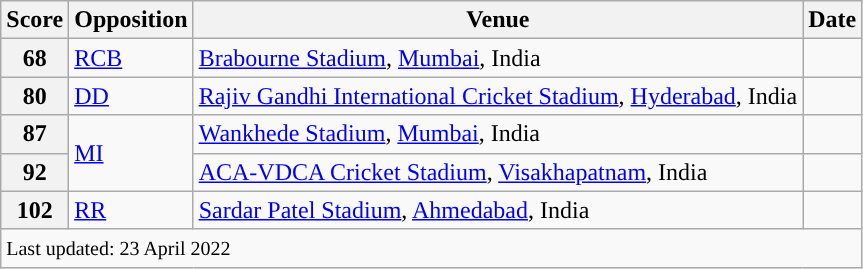<table class="wikitable">
<tr>
<th style="text-align=center;"><strong>Score</strong></th>
<th style="text-align=center;"><strong>Opposition</strong></th>
<th style="text-align=center;"><strong>Venue</strong></th>
<th style="text-align=center;"><strong>Date</strong></th>
</tr>
<tr>
<th>68</th>
<td><a href='#'>RCB</a></td>
<td><a href='#'>Brabourne Stadium</a>, <a href='#'>Mumbai</a>, India</td>
<td></td>
</tr>
<tr>
<th>80</th>
<td><a href='#'>DD</a></td>
<td><a href='#'>Rajiv Gandhi International Cricket Stadium</a>, <a href='#'>Hyderabad</a>, India</td>
<td></td>
</tr>
<tr>
<th>87</th>
<td rowspan=2><a href='#'>MI</a></td>
<td><a href='#'>Wankhede Stadium</a>, <a href='#'>Mumbai</a>, India</td>
<td></td>
</tr>
<tr>
<th>92</th>
<td><a href='#'>ACA-VDCA Cricket Stadium</a>, <a href='#'>Visakhapatnam</a>, India</td>
<td></td>
</tr>
<tr>
<th>102</th>
<td><a href='#'>RR</a></td>
<td><a href='#'>Sardar Patel Stadium</a>, <a href='#'>Ahmedabad</a>, India</td>
<td></td>
</tr>
<tr class=sortbottom>
<td colspan="4"><small>Last updated: 23 April 2022</small></td>
</tr>
</table>
